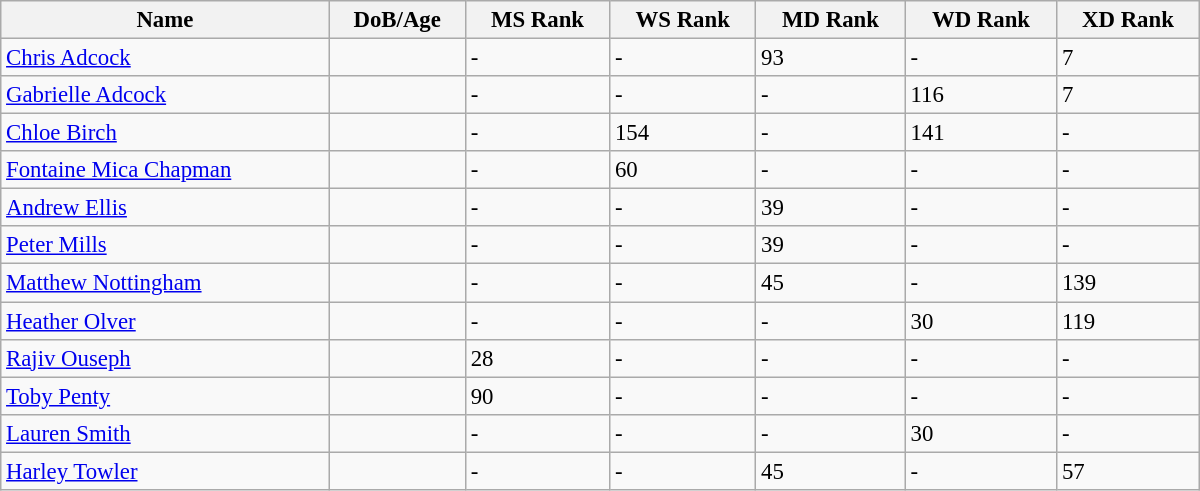<table class="wikitable"  style="width:800px; font-size:95%;">
<tr>
<th align="left">Name</th>
<th align="left">DoB/Age</th>
<th align="left">MS Rank</th>
<th align="left">WS Rank</th>
<th align="left">MD Rank</th>
<th align="left">WD Rank</th>
<th align="left">XD Rank</th>
</tr>
<tr>
<td><a href='#'>Chris Adcock</a></td>
<td></td>
<td>-</td>
<td>-</td>
<td>93</td>
<td>-</td>
<td>7</td>
</tr>
<tr>
<td><a href='#'>Gabrielle Adcock</a></td>
<td></td>
<td>-</td>
<td>-</td>
<td>-</td>
<td>116</td>
<td>7</td>
</tr>
<tr>
<td><a href='#'>Chloe Birch</a></td>
<td></td>
<td>-</td>
<td>154</td>
<td>-</td>
<td>141</td>
<td>-</td>
</tr>
<tr>
<td><a href='#'>Fontaine Mica Chapman</a></td>
<td></td>
<td>-</td>
<td>60</td>
<td>-</td>
<td>-</td>
<td>-</td>
</tr>
<tr>
<td><a href='#'>Andrew Ellis</a></td>
<td></td>
<td>-</td>
<td>-</td>
<td>39</td>
<td>-</td>
<td>-</td>
</tr>
<tr>
<td><a href='#'>Peter Mills</a></td>
<td></td>
<td>-</td>
<td>-</td>
<td>39</td>
<td>-</td>
<td>-</td>
</tr>
<tr>
<td><a href='#'>Matthew Nottingham</a></td>
<td></td>
<td>-</td>
<td>-</td>
<td>45</td>
<td>-</td>
<td>139</td>
</tr>
<tr>
<td><a href='#'>Heather Olver</a></td>
<td></td>
<td>-</td>
<td>-</td>
<td>-</td>
<td>30</td>
<td>119</td>
</tr>
<tr>
<td><a href='#'>Rajiv Ouseph</a></td>
<td></td>
<td>28</td>
<td>-</td>
<td>-</td>
<td>-</td>
<td>-</td>
</tr>
<tr>
<td><a href='#'>Toby Penty</a></td>
<td></td>
<td>90</td>
<td>-</td>
<td>-</td>
<td>-</td>
<td>-</td>
</tr>
<tr>
<td><a href='#'>Lauren Smith</a></td>
<td></td>
<td>-</td>
<td>-</td>
<td>-</td>
<td>30</td>
<td>-</td>
</tr>
<tr>
<td><a href='#'>Harley Towler</a></td>
<td></td>
<td>-</td>
<td>-</td>
<td>45</td>
<td>-</td>
<td>57</td>
</tr>
</table>
